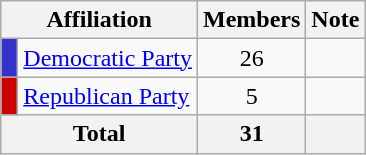<table class="wikitable">
<tr>
<th colspan="2" align="center" valign="bottom">Affiliation</th>
<th valign="bottom">Members</th>
<th valign="bottom">Note</th>
</tr>
<tr>
<td bgcolor="#3333CC"> </td>
<td><a href='#'>Democratic Party</a></td>
<td align="center">26</td>
<td></td>
</tr>
<tr>
<td bgcolor="#CC0000"> </td>
<td><a href='#'>Republican Party</a></td>
<td align="center">5</td>
<td></td>
</tr>
<tr>
<th colspan="2" align="center"><strong>Total</strong></th>
<th align="center"><strong>31</strong></th>
<th></th>
</tr>
</table>
